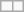<table class="wikitable" style="margin: 1em auto 1em auto;">
<tr>
<td></td>
<td></td>
</tr>
</table>
